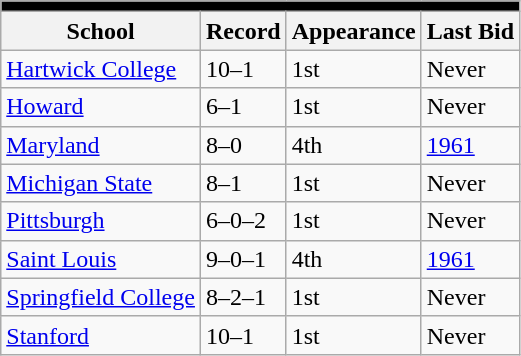<table class="wikitable">
<tr>
<th colspan="5" style="background:#000000"></th>
</tr>
<tr>
<th>School</th>
<th>Record</th>
<th>Appearance</th>
<th>Last Bid</th>
</tr>
<tr>
<td><a href='#'>Hartwick College</a></td>
<td>10–1</td>
<td>1st</td>
<td>Never</td>
</tr>
<tr>
<td><a href='#'>Howard</a></td>
<td>6–1</td>
<td>1st</td>
<td>Never</td>
</tr>
<tr>
<td><a href='#'>Maryland</a></td>
<td>8–0</td>
<td>4th</td>
<td><a href='#'>1961</a></td>
</tr>
<tr>
<td><a href='#'>Michigan State</a></td>
<td>8–1</td>
<td>1st</td>
<td>Never</td>
</tr>
<tr>
<td><a href='#'>Pittsburgh</a></td>
<td>6–0–2</td>
<td>1st</td>
<td>Never</td>
</tr>
<tr>
<td><a href='#'>Saint Louis</a></td>
<td>9–0–1</td>
<td>4th</td>
<td><a href='#'>1961</a></td>
</tr>
<tr>
<td><a href='#'>Springfield College</a></td>
<td>8–2–1</td>
<td>1st</td>
<td>Never</td>
</tr>
<tr>
<td><a href='#'>Stanford</a></td>
<td>10–1</td>
<td>1st</td>
<td>Never</td>
</tr>
</table>
